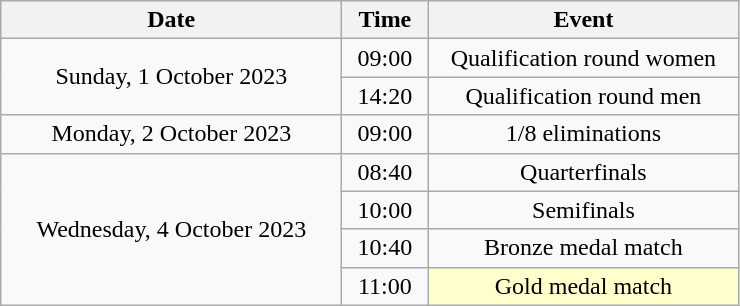<table class = "wikitable" style="text-align:center;">
<tr>
<th width=220>Date</th>
<th width=50>Time</th>
<th width=200>Event</th>
</tr>
<tr>
<td rowspan=2>Sunday, 1 October 2023</td>
<td>09:00</td>
<td>Qualification round women</td>
</tr>
<tr>
<td>14:20</td>
<td>Qualification round men</td>
</tr>
<tr>
<td>Monday, 2 October 2023</td>
<td>09:00</td>
<td>1/8 eliminations</td>
</tr>
<tr>
<td rowspan=4>Wednesday, 4 October 2023</td>
<td>08:40</td>
<td>Quarterfinals</td>
</tr>
<tr>
<td>10:00</td>
<td>Semifinals</td>
</tr>
<tr>
<td>10:40</td>
<td>Bronze medal match</td>
</tr>
<tr>
<td>11:00</td>
<td bgcolor=ffffcc>Gold medal match</td>
</tr>
</table>
